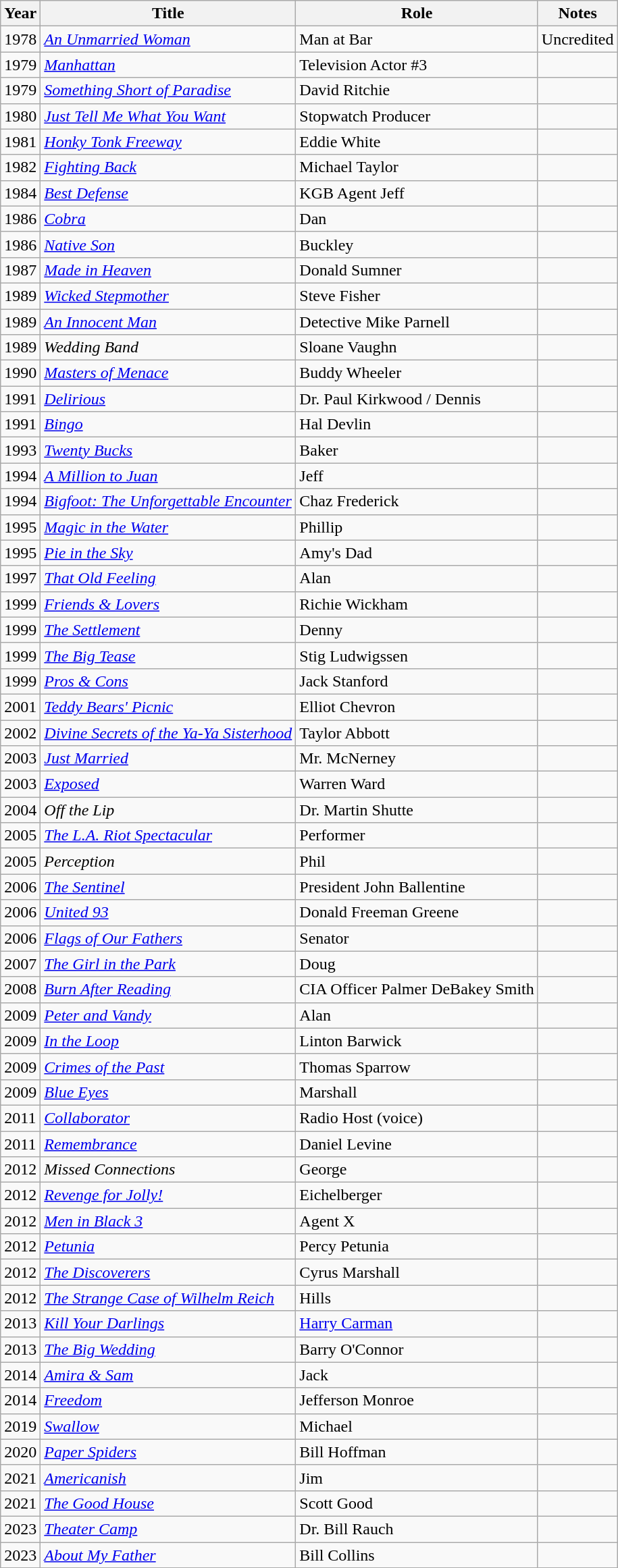<table class="wikitable sortable">
<tr>
<th>Year</th>
<th>Title</th>
<th>Role</th>
<th class="unsortable">Notes</th>
</tr>
<tr>
<td>1978</td>
<td><em><a href='#'>An Unmarried Woman</a></em></td>
<td>Man at Bar</td>
<td>Uncredited</td>
</tr>
<tr>
<td>1979</td>
<td><em><a href='#'>Manhattan</a></em></td>
<td>Television Actor #3</td>
<td></td>
</tr>
<tr>
<td>1979</td>
<td><em><a href='#'>Something Short of Paradise</a></em></td>
<td>David Ritchie</td>
<td></td>
</tr>
<tr>
<td>1980</td>
<td><em><a href='#'>Just Tell Me What You Want</a></em></td>
<td>Stopwatch Producer</td>
<td></td>
</tr>
<tr>
<td>1981</td>
<td><em><a href='#'>Honky Tonk Freeway</a></em></td>
<td>Eddie White</td>
<td></td>
</tr>
<tr>
<td>1982</td>
<td><em><a href='#'>Fighting Back</a></em></td>
<td>Michael Taylor</td>
<td></td>
</tr>
<tr>
<td>1984</td>
<td><em><a href='#'>Best Defense</a></em></td>
<td>KGB Agent Jeff</td>
<td></td>
</tr>
<tr>
<td>1986</td>
<td><em><a href='#'>Cobra</a></em></td>
<td>Dan</td>
<td></td>
</tr>
<tr>
<td>1986</td>
<td><em><a href='#'>Native Son</a></em></td>
<td>Buckley</td>
<td></td>
</tr>
<tr>
<td>1987</td>
<td><em><a href='#'>Made in Heaven</a></em></td>
<td>Donald Sumner</td>
<td></td>
</tr>
<tr>
<td>1989</td>
<td><em><a href='#'>Wicked Stepmother</a></em></td>
<td>Steve Fisher</td>
<td></td>
</tr>
<tr>
<td>1989</td>
<td><em><a href='#'>An Innocent Man</a></em></td>
<td>Detective Mike Parnell</td>
<td></td>
</tr>
<tr>
<td>1989</td>
<td><em>Wedding Band</em></td>
<td>Sloane Vaughn</td>
<td></td>
</tr>
<tr>
<td>1990</td>
<td><em><a href='#'>Masters of Menace</a></em></td>
<td>Buddy Wheeler</td>
<td></td>
</tr>
<tr>
<td>1991</td>
<td><em><a href='#'>Delirious</a></em></td>
<td>Dr. Paul Kirkwood / Dennis</td>
<td></td>
</tr>
<tr>
<td>1991</td>
<td><em><a href='#'>Bingo</a></em></td>
<td>Hal Devlin</td>
<td></td>
</tr>
<tr>
<td>1993</td>
<td><em><a href='#'>Twenty Bucks</a></em></td>
<td>Baker</td>
<td></td>
</tr>
<tr>
<td>1994</td>
<td><em><a href='#'>A Million to Juan</a></em></td>
<td>Jeff</td>
<td></td>
</tr>
<tr>
<td>1994</td>
<td><em><a href='#'>Bigfoot: The Unforgettable Encounter</a></em></td>
<td>Chaz Frederick</td>
<td></td>
</tr>
<tr>
<td>1995</td>
<td><em><a href='#'>Magic in the Water</a></em></td>
<td>Phillip</td>
<td></td>
</tr>
<tr>
<td>1995</td>
<td><em><a href='#'>Pie in the Sky</a></em></td>
<td>Amy's Dad</td>
<td></td>
</tr>
<tr>
<td>1997</td>
<td><em><a href='#'>That Old Feeling</a></em></td>
<td>Alan</td>
<td></td>
</tr>
<tr>
<td>1999</td>
<td><em><a href='#'>Friends & Lovers</a></em></td>
<td>Richie Wickham</td>
<td></td>
</tr>
<tr>
<td>1999</td>
<td><em><a href='#'>The Settlement</a></em></td>
<td>Denny</td>
<td></td>
</tr>
<tr>
<td>1999</td>
<td><em><a href='#'>The Big Tease</a></em></td>
<td>Stig Ludwigssen</td>
<td></td>
</tr>
<tr>
<td>1999</td>
<td><em><a href='#'>Pros & Cons</a></em></td>
<td>Jack Stanford</td>
<td></td>
</tr>
<tr>
<td>2001</td>
<td><em><a href='#'>Teddy Bears' Picnic</a></em></td>
<td>Elliot Chevron</td>
<td></td>
</tr>
<tr>
<td>2002</td>
<td><em><a href='#'>Divine Secrets of the Ya-Ya Sisterhood</a></em></td>
<td>Taylor Abbott</td>
<td></td>
</tr>
<tr>
<td>2003</td>
<td><em><a href='#'>Just Married</a></em></td>
<td>Mr. McNerney</td>
<td></td>
</tr>
<tr>
<td>2003</td>
<td><em><a href='#'>Exposed</a></em></td>
<td>Warren Ward</td>
<td></td>
</tr>
<tr>
<td>2004</td>
<td><em>Off the Lip</em></td>
<td>Dr. Martin Shutte</td>
<td></td>
</tr>
<tr>
<td>2005</td>
<td><em><a href='#'>The L.A. Riot Spectacular</a></em></td>
<td>Performer</td>
<td></td>
</tr>
<tr>
<td>2005</td>
<td><em>Perception</em></td>
<td>Phil</td>
<td></td>
</tr>
<tr>
<td>2006</td>
<td><em><a href='#'>The Sentinel</a></em></td>
<td>President John Ballentine</td>
<td></td>
</tr>
<tr>
<td>2006</td>
<td><em><a href='#'>United 93</a></em></td>
<td>Donald Freeman Greene</td>
<td></td>
</tr>
<tr>
<td>2006</td>
<td><em><a href='#'>Flags of Our Fathers</a></em></td>
<td>Senator</td>
<td></td>
</tr>
<tr>
<td>2007</td>
<td><em><a href='#'>The Girl in the Park</a></em></td>
<td>Doug</td>
<td></td>
</tr>
<tr>
<td>2008</td>
<td><em><a href='#'>Burn After Reading</a></em></td>
<td>CIA Officer Palmer DeBakey Smith</td>
<td></td>
</tr>
<tr>
<td>2009</td>
<td><em><a href='#'>Peter and Vandy</a></em></td>
<td>Alan</td>
<td></td>
</tr>
<tr>
<td>2009</td>
<td><em><a href='#'>In the Loop</a></em></td>
<td>Linton Barwick</td>
<td></td>
</tr>
<tr>
<td>2009</td>
<td><em><a href='#'>Crimes of the Past</a></em></td>
<td>Thomas Sparrow</td>
<td></td>
</tr>
<tr>
<td>2009</td>
<td><em><a href='#'>Blue Eyes</a></em></td>
<td>Marshall</td>
<td></td>
</tr>
<tr>
<td>2011</td>
<td><em><a href='#'>Collaborator</a></em></td>
<td>Radio Host (voice)</td>
<td></td>
</tr>
<tr>
<td>2011</td>
<td><em><a href='#'>Remembrance</a></em></td>
<td>Daniel Levine</td>
<td></td>
</tr>
<tr>
<td>2012</td>
<td><em>Missed Connections</em></td>
<td>George</td>
<td></td>
</tr>
<tr>
<td>2012</td>
<td><em><a href='#'>Revenge for Jolly!</a></em></td>
<td>Eichelberger</td>
<td></td>
</tr>
<tr>
<td>2012</td>
<td><em><a href='#'>Men in Black 3</a></em></td>
<td>Agent X</td>
<td></td>
</tr>
<tr>
<td>2012</td>
<td><em><a href='#'>Petunia</a></em></td>
<td>Percy Petunia</td>
<td></td>
</tr>
<tr>
<td>2012</td>
<td><em><a href='#'>The Discoverers</a></em></td>
<td>Cyrus Marshall</td>
<td></td>
</tr>
<tr>
<td>2012</td>
<td><em><a href='#'>The Strange Case of Wilhelm Reich</a></em></td>
<td>Hills</td>
<td></td>
</tr>
<tr>
<td>2013</td>
<td><em><a href='#'>Kill Your Darlings</a></em></td>
<td><a href='#'>Harry Carman</a></td>
<td></td>
</tr>
<tr>
<td>2013</td>
<td><em><a href='#'>The Big Wedding</a></em></td>
<td>Barry O'Connor</td>
<td></td>
</tr>
<tr>
<td>2014</td>
<td><em><a href='#'>Amira & Sam</a></em></td>
<td>Jack</td>
<td></td>
</tr>
<tr>
<td>2014</td>
<td><em><a href='#'>Freedom</a></em></td>
<td>Jefferson Monroe</td>
<td></td>
</tr>
<tr>
<td>2019</td>
<td><em><a href='#'>Swallow</a></em></td>
<td>Michael</td>
<td></td>
</tr>
<tr>
<td>2020</td>
<td><em><a href='#'>Paper Spiders</a></em></td>
<td>Bill Hoffman</td>
<td></td>
</tr>
<tr>
<td>2021</td>
<td><em><a href='#'>Americanish</a></em></td>
<td>Jim</td>
<td></td>
</tr>
<tr>
<td>2021</td>
<td><em><a href='#'>The Good House</a></em></td>
<td>Scott Good</td>
<td></td>
</tr>
<tr>
<td>2023</td>
<td><em><a href='#'>Theater Camp</a></em></td>
<td>Dr. Bill Rauch</td>
<td></td>
</tr>
<tr>
<td>2023</td>
<td><em><a href='#'>About My Father</a></em></td>
<td>Bill Collins</td>
<td></td>
</tr>
</table>
